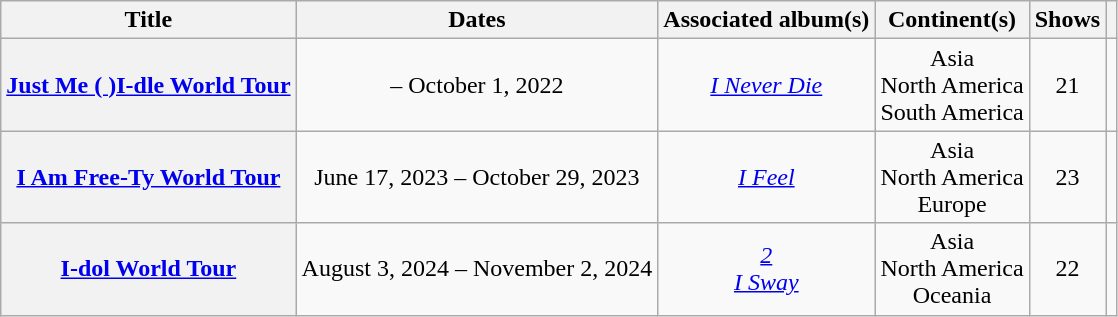<table class="wikitable plainrowheaders" style="text-align:center;">
<tr>
<th scope="col">Title</th>
<th scope="col">Dates</th>
<th scope="col">Associated album(s)</th>
<th scope="col">Continent(s)</th>
<th scope="col">Shows</th>
<th scope="col" class="unsortable"></th>
</tr>
<tr>
<th scope="row"><a href='#'>Just Me ( )I-dle World Tour</a></th>
<td> – October 1, 2022</td>
<td><em><a href='#'>I Never Die</a></em></td>
<td>Asia<br>North America<br>South America</td>
<td>21</td>
<td></td>
</tr>
<tr>
<th scope="row"><a href='#'>I Am Free-Ty World Tour</a></th>
<td>June 17, 2023 – October 29, 2023</td>
<td><em><a href='#'>I Feel</a></em></td>
<td>Asia<br>North America<br>Europe</td>
<td>23</td>
<td></td>
</tr>
<tr>
<th scope="row"><a href='#'>I-dol World Tour</a></th>
<td>August 3, 2024 – November 2, 2024</td>
<td><em><a href='#'>2</a></em><br><em><a href='#'>I Sway</a></em></td>
<td>Asia<br>North America<br>Oceania</td>
<td>22</td>
<td></td>
</tr>
</table>
